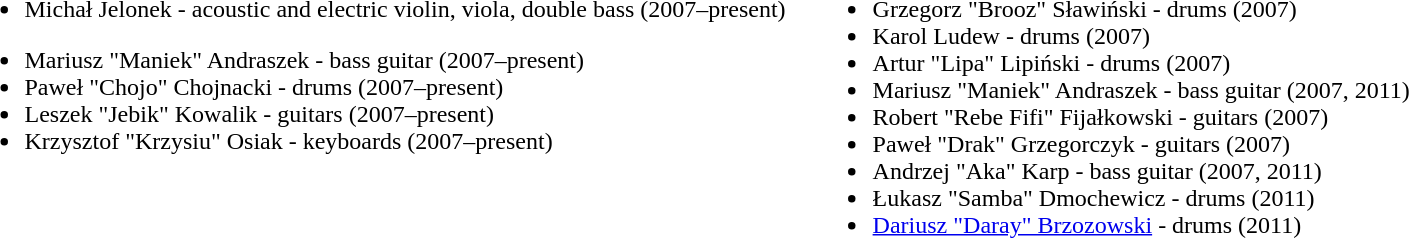<table>
<tr>
<td valign="top"><br><ul><li>Michał Jelonek - acoustic and electric violin, viola, double bass  (2007–present)</li></ul><ul><li>Mariusz "Maniek" Andraszek - bass guitar (2007–present)</li><li>Paweł "Chojo" Chojnacki - drums (2007–present)</li><li>Leszek "Jebik" Kowalik - guitars (2007–present)</li><li>Krzysztof "Krzysiu" Osiak - keyboards (2007–present)</li></ul></td>
<td width="10"></td>
<td valign="top"><br><ul><li>Grzegorz "Brooz" Sławiński - drums (2007)</li><li>Karol Ludew - drums (2007)</li><li>Artur "Lipa" Lipiński - drums (2007)</li><li>Mariusz "Maniek" Andraszek - bass guitar (2007, 2011)</li><li>Robert "Rebe Fifi" Fijałkowski - guitars (2007)</li><li>Paweł "Drak" Grzegorczyk - guitars (2007)</li><li>Andrzej "Aka" Karp - bass guitar (2007, 2011)</li><li>Łukasz "Samba" Dmochewicz - drums (2011)</li><li><a href='#'>Dariusz "Daray" Brzozowski</a> - drums (2011)</li></ul></td>
</tr>
</table>
